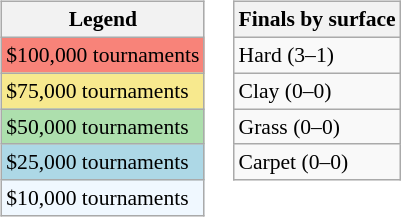<table>
<tr valign=top>
<td><br><table class=wikitable style="font-size:90%">
<tr>
<th>Legend</th>
</tr>
<tr style="background:#f88379;">
<td>$100,000 tournaments</td>
</tr>
<tr style="background:#f7e98e;">
<td>$75,000 tournaments</td>
</tr>
<tr style="background:#addfad;">
<td>$50,000 tournaments</td>
</tr>
<tr style="background:lightblue;">
<td>$25,000 tournaments</td>
</tr>
<tr style="background:#f0f8ff;">
<td>$10,000 tournaments</td>
</tr>
</table>
</td>
<td><br><table class=wikitable style="font-size:90%">
<tr>
<th>Finals by surface</th>
</tr>
<tr>
<td>Hard (3–1)</td>
</tr>
<tr>
<td>Clay (0–0)</td>
</tr>
<tr>
<td>Grass (0–0)</td>
</tr>
<tr>
<td>Carpet (0–0)</td>
</tr>
</table>
</td>
</tr>
</table>
